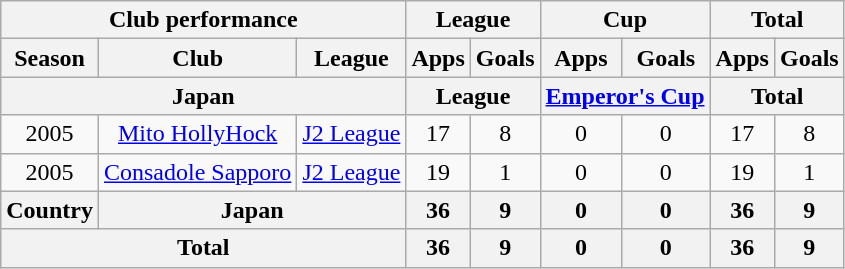<table class="wikitable" style="text-align:center;">
<tr>
<th colspan=3>Club performance</th>
<th colspan=2>League</th>
<th colspan=2>Cup</th>
<th colspan=2>Total</th>
</tr>
<tr>
<th>Season</th>
<th>Club</th>
<th>League</th>
<th>Apps</th>
<th>Goals</th>
<th>Apps</th>
<th>Goals</th>
<th>Apps</th>
<th>Goals</th>
</tr>
<tr>
<th colspan=3>Japan</th>
<th colspan=2>League</th>
<th colspan=2><a href='#'>Emperor's Cup</a></th>
<th colspan=2>Total</th>
</tr>
<tr>
<td>2005</td>
<td><a href='#'>Mito HollyHock</a></td>
<td><a href='#'>J2 League</a></td>
<td>17</td>
<td>8</td>
<td>0</td>
<td>0</td>
<td>17</td>
<td>8</td>
</tr>
<tr>
<td>2005</td>
<td><a href='#'>Consadole Sapporo</a></td>
<td><a href='#'>J2 League</a></td>
<td>19</td>
<td>1</td>
<td>0</td>
<td>0</td>
<td>19</td>
<td>1</td>
</tr>
<tr>
<th rowspan=1>Country</th>
<th colspan=2>Japan</th>
<th>36</th>
<th>9</th>
<th>0</th>
<th>0</th>
<th>36</th>
<th>9</th>
</tr>
<tr>
<th colspan=3>Total</th>
<th>36</th>
<th>9</th>
<th>0</th>
<th>0</th>
<th>36</th>
<th>9</th>
</tr>
</table>
